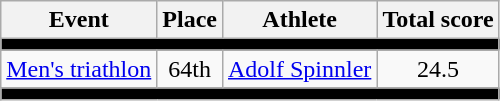<table class=wikitable>
<tr>
<th>Event</th>
<th>Place</th>
<th>Athlete</th>
<th>Total score</th>
</tr>
<tr bgcolor=black>
<td colspan=4></td>
</tr>
<tr align=center>
<td><a href='#'>Men's triathlon</a></td>
<td>64th</td>
<td align=left><a href='#'>Adolf Spinnler</a></td>
<td>24.5</td>
</tr>
<tr bgcolor=black>
<td colspan=4></td>
</tr>
</table>
